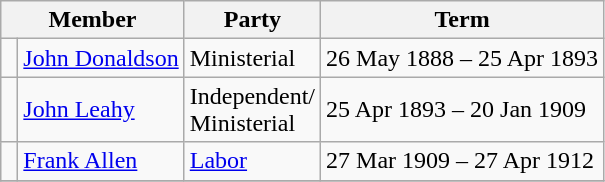<table class="wikitable">
<tr>
<th colspan="2">Member</th>
<th>Party</th>
<th>Term</th>
</tr>
<tr>
<td> </td>
<td><a href='#'>John Donaldson</a></td>
<td>Ministerial</td>
<td>26 May 1888 – 25 Apr 1893</td>
</tr>
<tr>
<td> </td>
<td><a href='#'>John Leahy</a></td>
<td>Independent/<br>Ministerial</td>
<td>25 Apr 1893 – 20 Jan 1909</td>
</tr>
<tr>
<td> </td>
<td><a href='#'>Frank Allen</a></td>
<td><a href='#'>Labor</a></td>
<td>27 Mar 1909 – 27 Apr 1912</td>
</tr>
<tr>
</tr>
</table>
